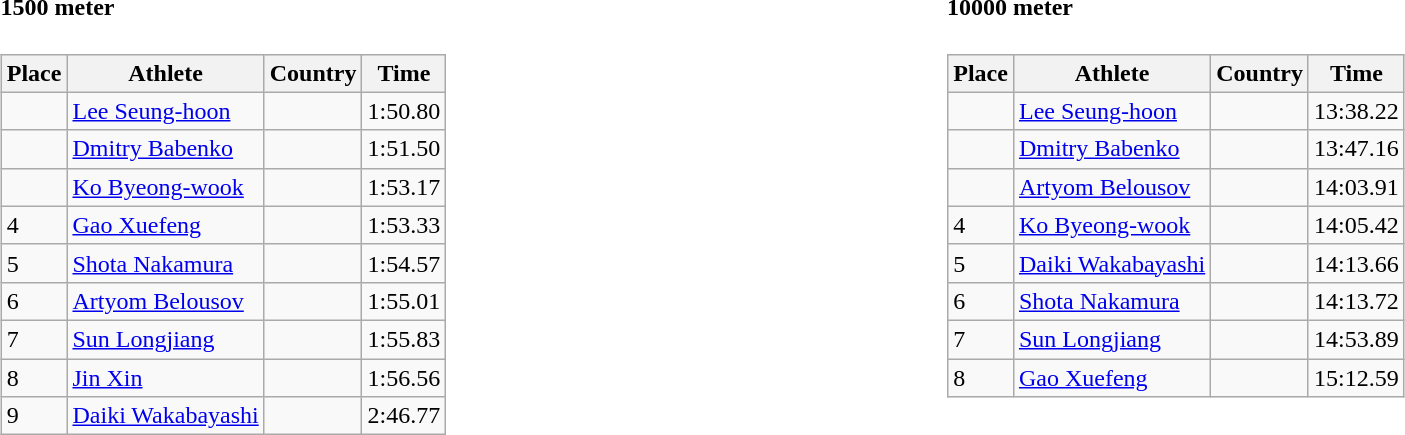<table width=100%>
<tr>
<td width=50% align=left valign=top><br><h4>1500 meter</h4><table class="wikitable" border="1">
<tr>
<th>Place</th>
<th>Athlete</th>
<th>Country</th>
<th>Time</th>
</tr>
<tr>
<td></td>
<td><a href='#'>Lee Seung-hoon</a></td>
<td></td>
<td>1:50.80</td>
</tr>
<tr>
<td></td>
<td><a href='#'>Dmitry Babenko</a></td>
<td></td>
<td>1:51.50</td>
</tr>
<tr>
<td></td>
<td><a href='#'>Ko Byeong-wook</a></td>
<td></td>
<td>1:53.17</td>
</tr>
<tr>
<td>4</td>
<td><a href='#'>Gao Xuefeng</a></td>
<td></td>
<td>1:53.33</td>
</tr>
<tr>
<td>5</td>
<td><a href='#'>Shota Nakamura</a></td>
<td></td>
<td>1:54.57</td>
</tr>
<tr>
<td>6</td>
<td><a href='#'>Artyom Belousov</a></td>
<td></td>
<td>1:55.01</td>
</tr>
<tr>
<td>7</td>
<td><a href='#'>Sun Longjiang</a></td>
<td></td>
<td>1:55.83</td>
</tr>
<tr>
<td>8</td>
<td><a href='#'>Jin Xin</a></td>
<td></td>
<td>1:56.56</td>
</tr>
<tr>
<td>9</td>
<td><a href='#'>Daiki Wakabayashi</a></td>
<td></td>
<td>2:46.77</td>
</tr>
</table>
</td>
<td width=50% align=left valign=top><br><h4>10000 meter</h4><table class="wikitable" border="1">
<tr>
<th>Place</th>
<th>Athlete</th>
<th>Country</th>
<th>Time</th>
</tr>
<tr>
<td></td>
<td><a href='#'>Lee Seung-hoon</a></td>
<td></td>
<td>13:38.22</td>
</tr>
<tr>
<td></td>
<td><a href='#'>Dmitry Babenko</a></td>
<td></td>
<td>13:47.16</td>
</tr>
<tr>
<td></td>
<td><a href='#'>Artyom Belousov</a></td>
<td></td>
<td>14:03.91</td>
</tr>
<tr>
<td>4</td>
<td><a href='#'>Ko Byeong-wook</a></td>
<td></td>
<td>14:05.42</td>
</tr>
<tr>
<td>5</td>
<td><a href='#'>Daiki Wakabayashi</a></td>
<td></td>
<td>14:13.66</td>
</tr>
<tr>
<td>6</td>
<td><a href='#'>Shota Nakamura</a></td>
<td></td>
<td>14:13.72</td>
</tr>
<tr>
<td>7</td>
<td><a href='#'>Sun Longjiang</a></td>
<td></td>
<td>14:53.89</td>
</tr>
<tr>
<td>8</td>
<td><a href='#'>Gao Xuefeng</a></td>
<td></td>
<td>15:12.59</td>
</tr>
</table>
</td>
</tr>
</table>
